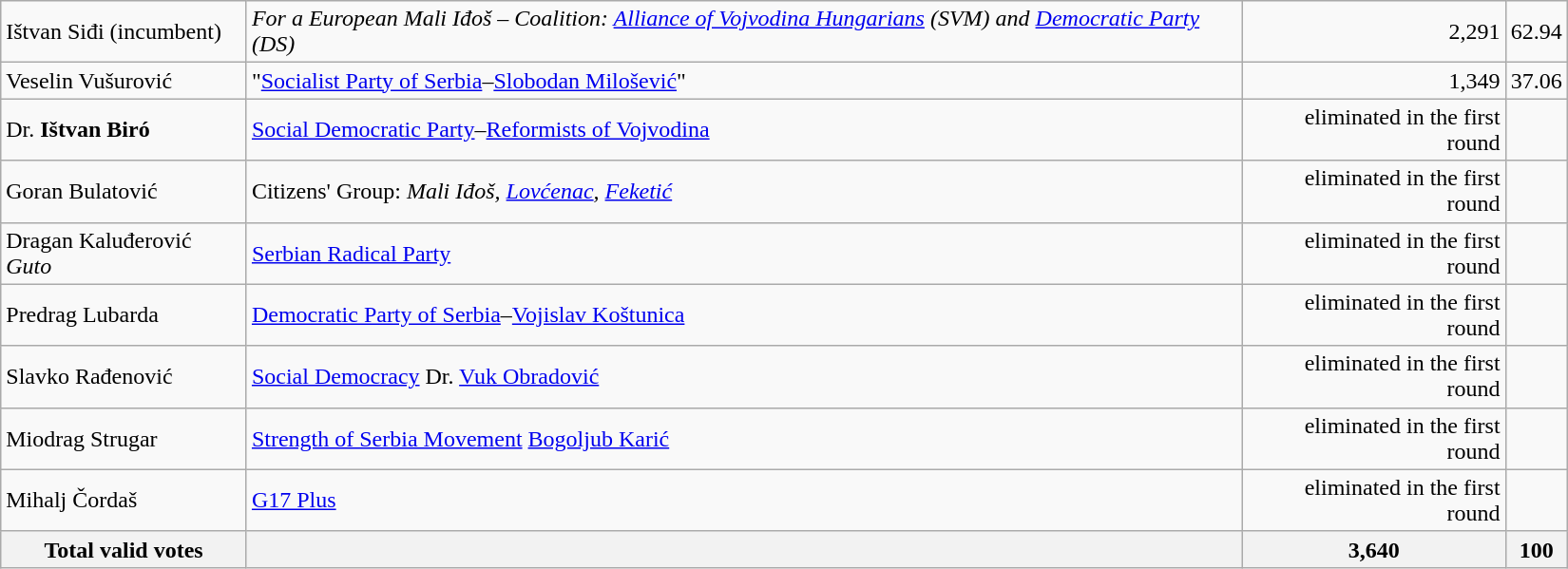<table style="width:1100px;" class="wikitable">
<tr>
<td align="left">Ištvan Siđi (incumbent)</td>
<td align="left"><em>For a European Mali Iđoš – Coalition: <a href='#'>Alliance of Vojvodina Hungarians</a> (SVM) and <a href='#'>Democratic Party</a> (DS)</em></td>
<td align="right">2,291</td>
<td align="right">62.94</td>
</tr>
<tr>
<td align="left">Veselin Vušurović</td>
<td align="left">"<a href='#'>Socialist Party of Serbia</a>–<a href='#'>Slobodan Milošević</a>"</td>
<td align="right">1,349</td>
<td align="right">37.06</td>
</tr>
<tr>
<td align="left">Dr. <strong>Ištvan Biró</strong></td>
<td align="left"><a href='#'>Social Democratic Party</a>–<a href='#'>Reformists of Vojvodina</a></td>
<td align="right">eliminated in the first round</td>
<td align="right"></td>
</tr>
<tr>
<td align="left">Goran Bulatović</td>
<td align="left">Citizens' Group: <em>Mali Iđoš, <a href='#'>Lovćenac</a>, <a href='#'>Feketić</a></em></td>
<td align="right">eliminated in the first round</td>
<td align="right"></td>
</tr>
<tr>
<td align="left">Dragan Kaluđerović <em>Guto</em></td>
<td align="left"><a href='#'>Serbian Radical Party</a></td>
<td align="right">eliminated in the first round</td>
<td align="right"></td>
</tr>
<tr>
<td align="left">Predrag Lubarda</td>
<td align="left"><a href='#'>Democratic Party of Serbia</a>–<a href='#'>Vojislav Koštunica</a></td>
<td align="right">eliminated in the first round</td>
<td align="right"></td>
</tr>
<tr>
<td align="left">Slavko Rađenović</td>
<td align="left"><a href='#'>Social Democracy</a> Dr. <a href='#'>Vuk Obradović</a></td>
<td align="right">eliminated in the first round</td>
<td align="right"></td>
</tr>
<tr>
<td align="left">Miodrag Strugar</td>
<td align="left"><a href='#'>Strength of Serbia Movement</a> <a href='#'>Bogoljub Karić</a></td>
<td align="right">eliminated in the first round</td>
<td align="right"></td>
</tr>
<tr>
<td align="left">Mihalj Čordaš</td>
<td align="left"><a href='#'>G17 Plus</a></td>
<td align="right">eliminated in the first round</td>
<td align="right"></td>
</tr>
<tr>
<th align="left">Total valid votes</th>
<th align="left"></th>
<th align="right">3,640</th>
<th align="right">100</th>
</tr>
</table>
